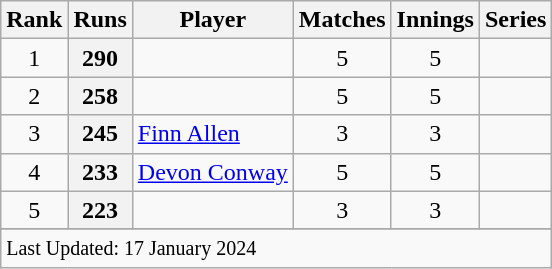<table class="wikitable plainrowheaders sortable">
<tr>
<th scope=col>Rank</th>
<th scope=col>Runs</th>
<th scope=col>Player</th>
<th scope=col>Matches</th>
<th scope=col>Innings</th>
<th scope=col>Series</th>
</tr>
<tr>
<td align=center>1</td>
<th scope=row style=text-align:center;>290</th>
<td></td>
<td align=center>5</td>
<td align=center>5</td>
<td></td>
</tr>
<tr>
<td align=center>2</td>
<th scope=row style=text-align:center;>258</th>
<td></td>
<td align=center>5</td>
<td align=center>5</td>
<td></td>
</tr>
<tr>
<td align=center>3</td>
<th scope=row style=text-align:center;>245</th>
<td><a href='#'>Finn Allen</a></td>
<td align=center>3</td>
<td align=center>3</td>
<td></td>
</tr>
<tr>
<td align=center>4</td>
<th scope=row style=text-align:center;>233</th>
<td><a href='#'>Devon Conway</a></td>
<td align=center>5</td>
<td align=center>5</td>
<td></td>
</tr>
<tr>
<td align=center>5</td>
<th scope=row style=text-align:center;>223</th>
<td></td>
<td align=center>3</td>
<td align=center>3</td>
<td></td>
</tr>
<tr>
</tr>
<tr class=sortbottom>
<td colspan=6><small>Last Updated: 17 January 2024</small></td>
</tr>
</table>
